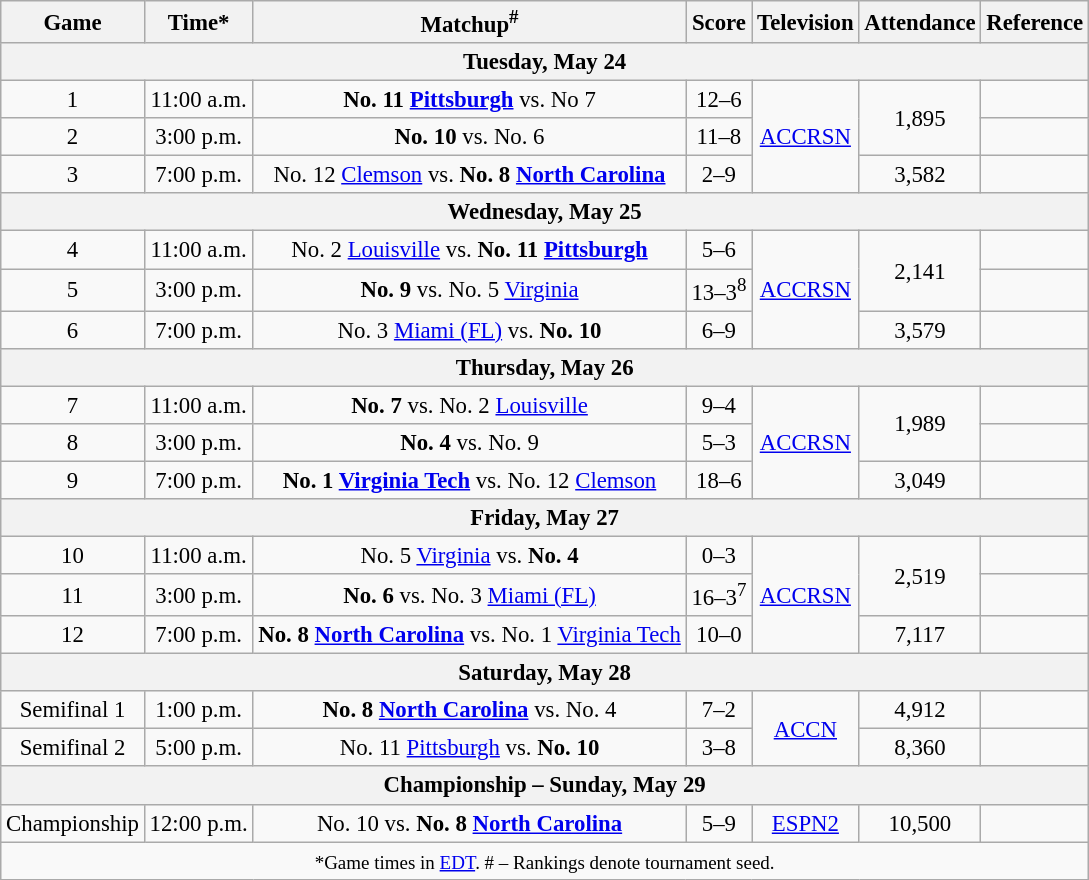<table class="wikitable" style="font-size: 95%; text-align:center;">
<tr>
<th>Game</th>
<th>Time*</th>
<th>Matchup<sup>#</sup></th>
<th>Score</th>
<th>Television</th>
<th>Attendance</th>
<th>Reference</th>
</tr>
<tr>
<th colspan=8>Tuesday, May 24</th>
</tr>
<tr>
<td>1</td>
<td>11:00 a.m.</td>
<td><strong>No. 11 <a href='#'>Pittsburgh</a></strong> vs. No 7 </td>
<td>12–6</td>
<td rowspan=3><a href='#'>ACCRSN</a></td>
<td rowspan=2>1,895</td>
<td></td>
</tr>
<tr>
<td>2</td>
<td>3:00 p.m.</td>
<td><strong>No. 10 </strong> vs. No. 6 </td>
<td>11–8</td>
<td></td>
</tr>
<tr>
<td>3</td>
<td>7:00 p.m.</td>
<td>No. 12 <a href='#'>Clemson</a> vs. <strong>No. 8 <a href='#'>North Carolina</a></strong></td>
<td>2–9</td>
<td>3,582</td>
<td></td>
</tr>
<tr>
<th colspan=7>Wednesday, May 25</th>
</tr>
<tr>
<td>4</td>
<td>11:00 a.m.</td>
<td>No. 2 <a href='#'>Louisville</a> vs. <strong>No. 11 <a href='#'>Pittsburgh</a></strong></td>
<td>5–6</td>
<td rowspan=3><a href='#'>ACCRSN</a></td>
<td rowspan=2>2,141</td>
<td></td>
</tr>
<tr>
<td>5</td>
<td>3:00 p.m.</td>
<td><strong>No. 9 </strong> vs. No. 5 <a href='#'>Virginia</a></td>
<td>13–3<sup>8</sup></td>
<td></td>
</tr>
<tr>
<td>6</td>
<td>7:00 p.m.</td>
<td>No. 3 <a href='#'>Miami (FL)</a> vs. <strong>No. 10 </strong></td>
<td>6–9</td>
<td>3,579</td>
<td></td>
</tr>
<tr>
<th colspan=7>Thursday, May 26</th>
</tr>
<tr>
<td>7</td>
<td>11:00 a.m.</td>
<td><strong>No. 7 </strong> vs. No. 2 <a href='#'>Louisville</a></td>
<td>9–4</td>
<td rowspan=3><a href='#'>ACCRSN</a></td>
<td rowspan=2>1,989</td>
<td></td>
</tr>
<tr>
<td>8</td>
<td>3:00 p.m.</td>
<td><strong>No. 4 </strong> vs. No. 9 </td>
<td>5–3</td>
<td></td>
</tr>
<tr>
<td>9</td>
<td>7:00 p.m.</td>
<td><strong>No. 1 <a href='#'>Virginia Tech</a></strong> vs. No. 12 <a href='#'>Clemson</a></td>
<td>18–6</td>
<td>3,049</td>
<td></td>
</tr>
<tr>
<th colspan=7>Friday, May 27</th>
</tr>
<tr>
<td>10</td>
<td>11:00 a.m.</td>
<td>No. 5 <a href='#'>Virginia</a> vs. <strong>No. 4 </strong></td>
<td>0–3</td>
<td rowspan=3><a href='#'>ACCRSN</a></td>
<td rowspan=2>2,519</td>
<td></td>
</tr>
<tr>
<td>11</td>
<td>3:00 p.m.</td>
<td><strong>No. 6 </strong> vs. No. 3 <a href='#'>Miami (FL)</a></td>
<td>16–3<sup>7</sup></td>
<td></td>
</tr>
<tr>
<td>12</td>
<td>7:00 p.m.</td>
<td><strong>No. 8 <a href='#'>North Carolina</a></strong> vs. No. 1 <a href='#'>Virginia Tech</a></td>
<td>10–0</td>
<td>7,117</td>
<td></td>
</tr>
<tr>
<th colspan=7>Saturday, May 28</th>
</tr>
<tr>
<td>Semifinal 1</td>
<td>1:00 p.m.</td>
<td><strong>No. 8 <a href='#'>North Carolina</a></strong> vs. No. 4 </td>
<td>7–2</td>
<td rowspan=2><a href='#'>ACCN</a></td>
<td>4,912</td>
<td></td>
</tr>
<tr>
<td>Semifinal 2</td>
<td>5:00 p.m.</td>
<td>No. 11 <a href='#'>Pittsburgh</a> vs. <strong>No. 10 </strong></td>
<td>3–8</td>
<td>8,360</td>
<td></td>
</tr>
<tr>
<th colspan=7>Championship – Sunday, May 29</th>
</tr>
<tr>
<td>Championship</td>
<td>12:00 p.m.</td>
<td>No. 10  vs. <strong>No. 8 <a href='#'>North Carolina</a></strong></td>
<td>5–9</td>
<td><a href='#'>ESPN2</a></td>
<td>10,500</td>
<td></td>
</tr>
<tr>
<td colspan=7><small>*Game times in <a href='#'>EDT</a>. # – Rankings denote tournament seed.</small></td>
</tr>
</table>
